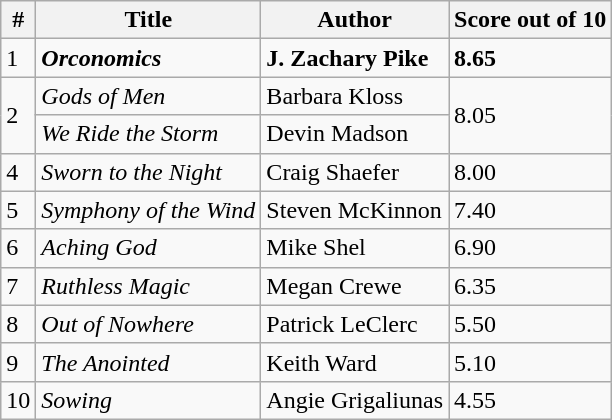<table class="wikitable">
<tr>
<th>#</th>
<th>Title</th>
<th>Author</th>
<th>Score out of 10</th>
</tr>
<tr>
<td>1</td>
<td><strong><em>Orconomics</em></strong></td>
<td><strong>J. Zachary Pike</strong></td>
<td><strong>8.65</strong></td>
</tr>
<tr>
<td rowspan=2>2</td>
<td><em>Gods of Men</em></td>
<td>Barbara Kloss</td>
<td rowspan=2>8.05</td>
</tr>
<tr>
<td><em>We Ride the Storm</em></td>
<td>Devin Madson</td>
</tr>
<tr>
<td>4</td>
<td><em>Sworn to the Night</em></td>
<td>Craig Shaefer</td>
<td>8.00</td>
</tr>
<tr>
<td>5</td>
<td><em>Symphony of the Wind</em></td>
<td>Steven McKinnon</td>
<td>7.40</td>
</tr>
<tr>
<td>6</td>
<td><em>Aching God</em></td>
<td>Mike Shel</td>
<td>6.90</td>
</tr>
<tr>
<td>7</td>
<td><em>Ruthless Magic</em></td>
<td>Megan Crewe</td>
<td>6.35</td>
</tr>
<tr>
<td>8</td>
<td><em>Out of Nowhere</em></td>
<td>Patrick LeClerc</td>
<td>5.50</td>
</tr>
<tr>
<td>9</td>
<td><em>The Anointed</em></td>
<td>Keith Ward</td>
<td>5.10</td>
</tr>
<tr>
<td>10</td>
<td><em>Sowing</em></td>
<td>Angie Grigaliunas</td>
<td>4.55</td>
</tr>
</table>
